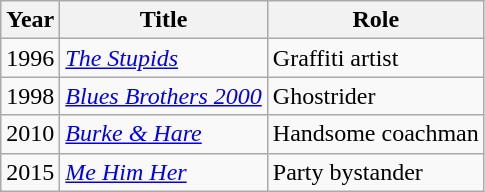<table class="wikitable">
<tr>
<th>Year</th>
<th>Title</th>
<th>Role</th>
</tr>
<tr>
<td>1996</td>
<td><em><a href='#'>The Stupids</a></em></td>
<td>Graffiti artist</td>
</tr>
<tr>
<td>1998</td>
<td><em><a href='#'>Blues Brothers 2000</a></em></td>
<td>Ghostrider</td>
</tr>
<tr>
<td>2010</td>
<td><em><a href='#'>Burke & Hare</a></em></td>
<td>Handsome coachman</td>
</tr>
<tr>
<td>2015</td>
<td><em><a href='#'>Me Him Her</a></em></td>
<td>Party bystander</td>
</tr>
</table>
